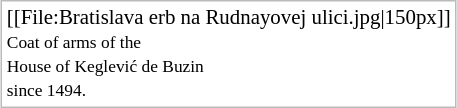<table style="float: left; margin-left:0.2em; border: 1px solid #BBB;">
<tr style="font-size: 87%;">
<td valign="top">[[File:Bratislava erb na Rudnayovej ulici.jpg|150px]]<br><small>Coat of arms of the<br>House of Keglević de Buzin<br>since 1494.</small></td>
</tr>
</table>
